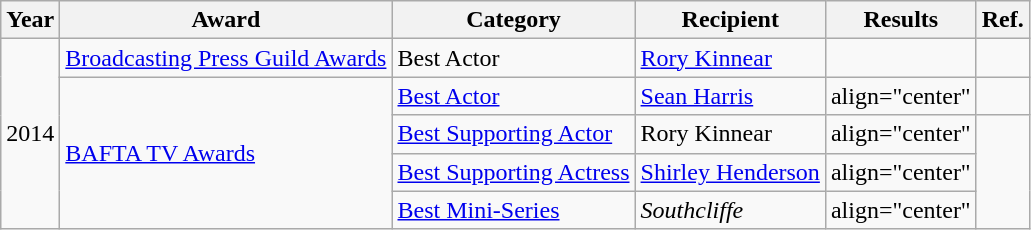<table class="wikitable">
<tr>
<th>Year</th>
<th>Award</th>
<th>Category</th>
<th>Recipient</th>
<th>Results</th>
<th>Ref.</th>
</tr>
<tr>
<td rowspan="6">2014</td>
<td><a href='#'>Broadcasting Press Guild Awards</a></td>
<td>Best Actor</td>
<td><a href='#'>Rory Kinnear</a></td>
<td></td>
<td align="center"></td>
</tr>
<tr>
<td rowspan="5"><a href='#'>BAFTA TV Awards</a></td>
<td><a href='#'>Best Actor</a></td>
<td><a href='#'>Sean Harris</a></td>
<td>align="center" </td>
<td align="center"></td>
</tr>
<tr>
<td><a href='#'>Best Supporting Actor</a></td>
<td>Rory Kinnear</td>
<td>align="center" </td>
<td align="center" rowspan="4"></td>
</tr>
<tr>
<td><a href='#'>Best Supporting Actress</a></td>
<td><a href='#'>Shirley Henderson</a></td>
<td>align="center" </td>
</tr>
<tr>
<td><a href='#'>Best Mini-Series</a></td>
<td><em>Southcliffe</em></td>
<td>align="center" </td>
</tr>
</table>
